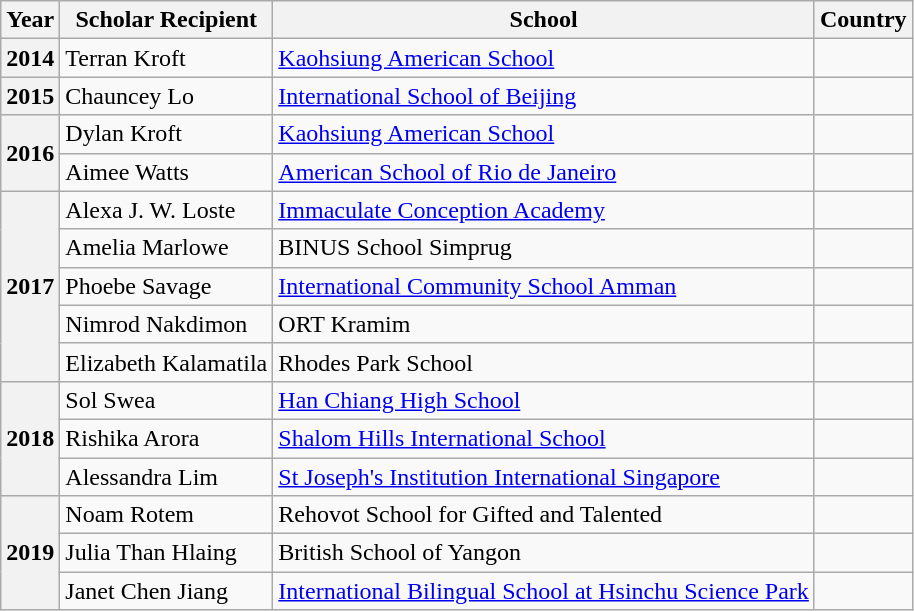<table class="wikitable mw-collapsible">
<tr>
<th><strong>Year</strong></th>
<th>Scholar Recipient</th>
<th><strong>School</strong></th>
<th><strong>Country</strong></th>
</tr>
<tr>
<th>2014</th>
<td>Terran Kroft</td>
<td><a href='#'>Kaohsiung American School</a></td>
<td></td>
</tr>
<tr>
<th>2015</th>
<td>Chauncey Lo</td>
<td><a href='#'>International School of Beijing</a></td>
<td></td>
</tr>
<tr>
<th rowspan="2">2016</th>
<td>Dylan Kroft</td>
<td><a href='#'>Kaohsiung American School</a></td>
<td></td>
</tr>
<tr>
<td>Aimee Watts</td>
<td><a href='#'>American School of Rio de Janeiro</a></td>
<td></td>
</tr>
<tr>
<th rowspan="5">2017</th>
<td>Alexa J. W. Loste</td>
<td><a href='#'>Immaculate Conception Academy</a></td>
<td></td>
</tr>
<tr>
<td>Amelia Marlowe</td>
<td>BINUS School Simprug</td>
<td></td>
</tr>
<tr>
<td>Phoebe Savage</td>
<td><a href='#'>International Community School Amman</a></td>
<td></td>
</tr>
<tr>
<td>Nimrod Nakdimon</td>
<td>ORT Kramim</td>
<td></td>
</tr>
<tr>
<td>Elizabeth Kalamatila</td>
<td>Rhodes Park School</td>
<td></td>
</tr>
<tr>
<th rowspan="3">2018</th>
<td>Sol Swea</td>
<td><a href='#'>Han Chiang High School</a></td>
<td></td>
</tr>
<tr>
<td>Rishika Arora</td>
<td><a href='#'>Shalom Hills International School</a></td>
<td></td>
</tr>
<tr>
<td>Alessandra Lim</td>
<td><a href='#'>St Joseph's Institution International Singapore</a></td>
<td></td>
</tr>
<tr>
<th rowspan="3">2019</th>
<td>Noam Rotem</td>
<td>Rehovot School for Gifted and Talented</td>
<td></td>
</tr>
<tr>
<td>Julia Than Hlaing</td>
<td>British School of Yangon</td>
<td></td>
</tr>
<tr>
<td>Janet Chen Jiang</td>
<td><a href='#'>International Bilingual School at Hsinchu Science Park</a></td>
<td></td>
</tr>
</table>
